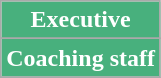<table class="wikitable">
<tr>
<th style="background:#48B07D; color:#FFFFFF;" scope="col" colspan="2">Executive</th>
</tr>
<tr>
</tr>
<tr>
<th style="background:#48B07D; color:#FFFFFF;" scope="col" colspan="2">Coaching staff<br></th>
</tr>
<tr>
</tr>
<tr>
</tr>
</table>
